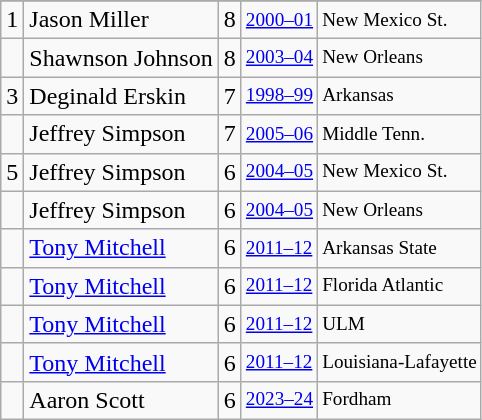<table class="wikitable">
<tr>
</tr>
<tr>
<td>1</td>
<td>Jason Miller</td>
<td>8</td>
<td style="font-size:80%;"><a href='#'>2000–01</a></td>
<td style="font-size:80%;">New Mexico St.</td>
</tr>
<tr>
<td></td>
<td>Shawnson Johnson</td>
<td>8</td>
<td style="font-size:80%;"><a href='#'>2003–04</a></td>
<td style="font-size:80%;">New Orleans</td>
</tr>
<tr>
<td>3</td>
<td>Deginald Erskin</td>
<td>7</td>
<td style="font-size:80%;"><a href='#'>1998–99</a></td>
<td style="font-size:80%;">Arkansas</td>
</tr>
<tr>
<td></td>
<td>Jeffrey Simpson</td>
<td>7</td>
<td style="font-size:80%;"><a href='#'>2005–06</a></td>
<td style="font-size:80%;">Middle Tenn.</td>
</tr>
<tr>
<td>5</td>
<td>Jeffrey Simpson</td>
<td>6</td>
<td style="font-size:80%;"><a href='#'>2004–05</a></td>
<td style="font-size:80%;">New Mexico St.</td>
</tr>
<tr>
<td></td>
<td>Jeffrey Simpson</td>
<td>6</td>
<td style="font-size:80%;"><a href='#'>2004–05</a></td>
<td style="font-size:80%;">New Orleans</td>
</tr>
<tr>
<td></td>
<td><a href='#'>Tony Mitchell</a></td>
<td>6</td>
<td style="font-size:80%;"><a href='#'>2011–12</a></td>
<td style="font-size:80%;">Arkansas State</td>
</tr>
<tr>
<td></td>
<td><a href='#'>Tony Mitchell</a></td>
<td>6</td>
<td style="font-size:80%;"><a href='#'>2011–12</a></td>
<td style="font-size:80%;">Florida Atlantic</td>
</tr>
<tr>
<td></td>
<td><a href='#'>Tony Mitchell</a></td>
<td>6</td>
<td style="font-size:80%;"><a href='#'>2011–12</a></td>
<td style="font-size:80%;">ULM</td>
</tr>
<tr>
<td></td>
<td><a href='#'>Tony Mitchell</a></td>
<td>6</td>
<td style="font-size:80%;"><a href='#'>2011–12</a></td>
<td style="font-size:80%;">Louisiana-Lafayette</td>
</tr>
<tr>
<td></td>
<td>Aaron Scott</td>
<td>6</td>
<td style="font-size:80%;"><a href='#'>2023–24</a></td>
<td style="font-size:80%;">Fordham</td>
</tr>
</table>
